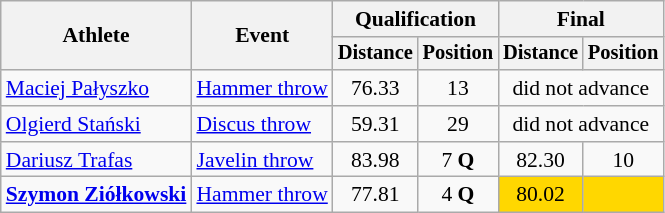<table class=wikitable style="font-size:90%">
<tr>
<th rowspan="2">Athlete</th>
<th rowspan="2">Event</th>
<th colspan="2">Qualification</th>
<th colspan="2">Final</th>
</tr>
<tr style="font-size:95%">
<th>Distance</th>
<th>Position</th>
<th>Distance</th>
<th>Position</th>
</tr>
<tr align=center>
<td align=left><a href='#'>Maciej Pałyszko</a></td>
<td align=left><a href='#'>Hammer throw</a></td>
<td>76.33</td>
<td>13</td>
<td colspan=2>did not advance</td>
</tr>
<tr align=center>
<td align=left><a href='#'>Olgierd Stański</a></td>
<td align=left><a href='#'>Discus throw</a></td>
<td>59.31</td>
<td>29</td>
<td colspan=2>did not advance</td>
</tr>
<tr align=center>
<td align=left><a href='#'>Dariusz Trafas</a></td>
<td align=left><a href='#'>Javelin throw</a></td>
<td>83.98</td>
<td>7 <strong>Q</strong></td>
<td>82.30</td>
<td>10</td>
</tr>
<tr align=center>
<td align=left><strong><a href='#'>Szymon Ziółkowski</a></strong></td>
<td align=left><a href='#'>Hammer throw</a></td>
<td>77.81</td>
<td>4 <strong>Q</strong></td>
<td align="center" bgcolor='gold'>80.02</td>
<td align="center" bgcolor='gold'></td>
</tr>
</table>
